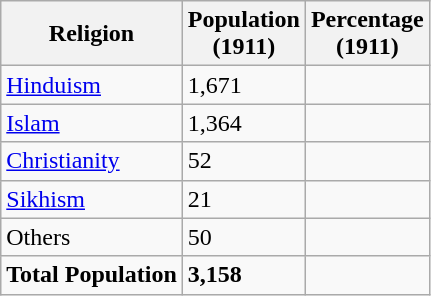<table class="wikitable sortable">
<tr>
<th>Religion</th>
<th>Population<br>(1911)</th>
<th>Percentage<br>(1911)</th>
</tr>
<tr>
<td><a href='#'>Hinduism</a> </td>
<td>1,671</td>
<td></td>
</tr>
<tr>
<td><a href='#'>Islam</a> </td>
<td>1,364</td>
<td></td>
</tr>
<tr>
<td><a href='#'>Christianity</a> </td>
<td>52</td>
<td></td>
</tr>
<tr>
<td><a href='#'>Sikhism</a> </td>
<td>21</td>
<td></td>
</tr>
<tr>
<td>Others</td>
<td>50</td>
<td></td>
</tr>
<tr>
<td><strong>Total Population</strong></td>
<td><strong>3,158</strong></td>
<td><strong></strong></td>
</tr>
</table>
